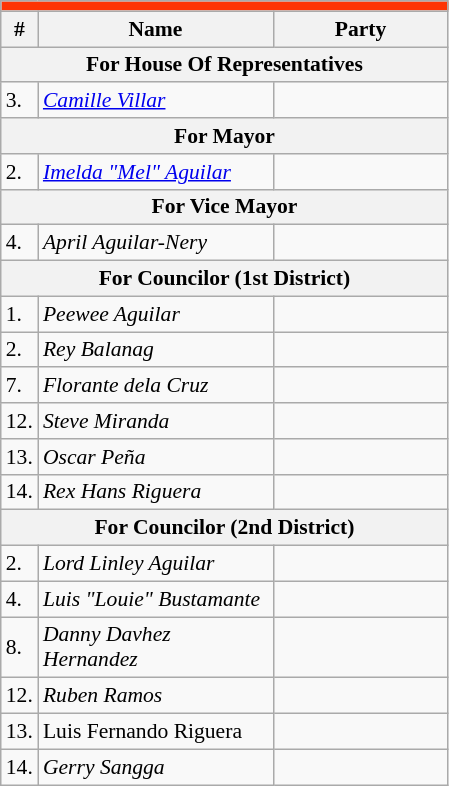<table class=wikitable style="font-size:90%">
<tr>
<td colspan=4 bgcolor=#fe3404></td>
</tr>
<tr>
<th>#</th>
<th width=150px>Name</th>
<th colspan=2 width=110px>Party</th>
</tr>
<tr>
<th colspan=5>For House Of Representatives</th>
</tr>
<tr>
<td>3.</td>
<td><em><a href='#'>Camille Villar</a></em></td>
<td></td>
</tr>
<tr>
<th colspan=5>For Mayor</th>
</tr>
<tr>
<td>2.</td>
<td><em><a href='#'>Imelda "Mel" Aguilar</a></em></td>
<td></td>
</tr>
<tr>
<th colspan=5>For Vice Mayor</th>
</tr>
<tr>
<td>4.</td>
<td><em>April Aguilar-Nery</em></td>
<td></td>
</tr>
<tr>
<th colspan=5>For Councilor (1st District)</th>
</tr>
<tr>
<td>1.</td>
<td><em>Peewee Aguilar</em></td>
<td></td>
</tr>
<tr>
<td>2.</td>
<td><em>Rey Balanag</em></td>
<td></td>
</tr>
<tr>
<td>7.</td>
<td><em>Florante dela Cruz</em></td>
<td></td>
</tr>
<tr>
<td>12.</td>
<td><em>Steve Miranda</em></td>
<td></td>
</tr>
<tr>
<td>13.</td>
<td><em>Oscar Peña</em></td>
<td></td>
</tr>
<tr>
<td>14.</td>
<td><em>Rex Hans Riguera</em></td>
<td></td>
</tr>
<tr>
<th colspan=5>For Councilor (2nd District)</th>
</tr>
<tr>
<td>2.</td>
<td><em>Lord Linley Aguilar</em></td>
<td></td>
</tr>
<tr>
<td>4.</td>
<td><em>Luis "Louie" Bustamante</em></td>
<td></td>
</tr>
<tr>
<td>8.</td>
<td><em>Danny Davhez Hernandez</em></td>
<td></td>
</tr>
<tr>
<td>12.</td>
<td><em>Ruben Ramos</em></td>
<td></td>
</tr>
<tr>
<td>13.</td>
<td>Luis Fernando Riguera</td>
<td></td>
</tr>
<tr>
<td>14.</td>
<td><em>Gerry Sangga</em></td>
<td></td>
</tr>
</table>
